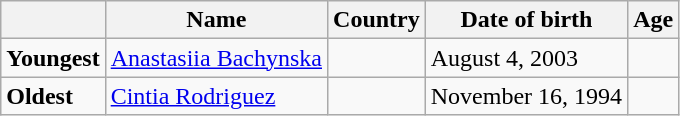<table class="wikitable">
<tr>
<th></th>
<th><strong>Name</strong></th>
<th><strong>Country</strong></th>
<th><strong>Date of birth</strong></th>
<th><strong>Age</strong></th>
</tr>
<tr>
<td><strong>Youngest</strong></td>
<td><a href='#'>Anastasiia Bachynska</a></td>
<td></td>
<td>August 4, 2003</td>
<td></td>
</tr>
<tr>
<td><strong>Oldest</strong></td>
<td><a href='#'>Cintia Rodriguez</a></td>
<td></td>
<td>November 16, 1994</td>
<td></td>
</tr>
</table>
